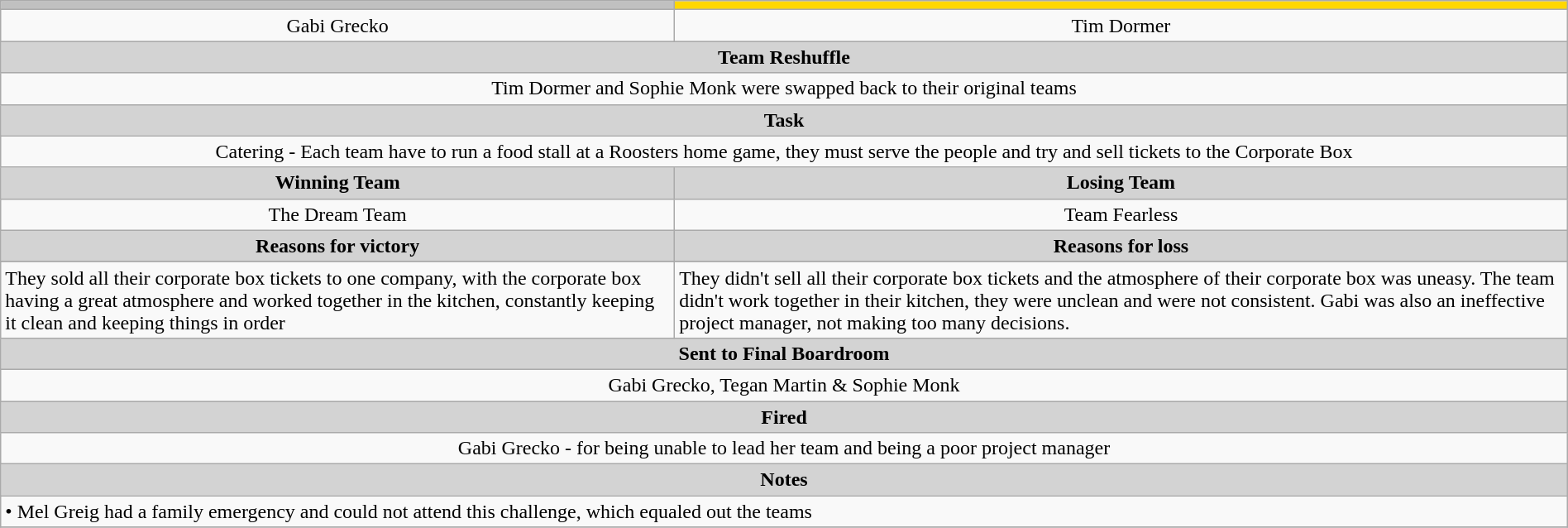<table class="wikitable" style="text-align: center; width:100%">
<tr>
<th style="text-align:center; background:silver;"></th>
<th style="text-align:center; background:gold;"></th>
</tr>
<tr>
<td>Gabi Grecko</td>
<td>Tim Dormer</td>
</tr>
<tr>
<th colspan="2" style="text-align:center; background:lightgrey;">Team Reshuffle</th>
</tr>
<tr>
<td colspan="2">Tim Dormer and Sophie Monk were swapped back to their original teams</td>
</tr>
<tr>
<th colspan="2" style="text-align:center; background:lightgrey;">Task</th>
</tr>
<tr>
<td colspan="2">Catering - Each team have to run a food stall at a Roosters home game, they must serve the people and try and sell tickets to the Corporate Box</td>
</tr>
<tr>
<th style="text-align:center; background:lightgrey;">Winning Team</th>
<th style="text-align:center; background:lightgrey;">Losing Team</th>
</tr>
<tr>
<td>The Dream Team</td>
<td>Team Fearless</td>
</tr>
<tr>
<th style="text-align:center; background:lightgrey;">Reasons for victory</th>
<th style="text-align:center; background:lightgrey;">Reasons for loss</th>
</tr>
<tr style="text-align: left; ">
</tr>
<tr>
<td style="text-align:left; background:;">They sold all their corporate box tickets to one company, with the corporate box having a great atmosphere and worked together in the kitchen, constantly keeping it clean and keeping things in order</td>
<td style="text-align:left; background:;">They didn't sell all their corporate box tickets and the atmosphere of their corporate box was uneasy. The team didn't work together in their kitchen, they were unclean and were not consistent. Gabi was also an ineffective project manager, not making too many decisions.</td>
</tr>
<tr>
<th colspan="2" style="text-align:center; background:lightgrey;">Sent to Final Boardroom</th>
</tr>
<tr>
<td colspan="2">Gabi Grecko, Tegan Martin & Sophie Monk</td>
</tr>
<tr>
<th colspan="2" style="text-align:center; background:lightgrey;">Fired</th>
</tr>
<tr>
<td colspan="2">Gabi Grecko - for being unable to lead her team and being a poor project manager</td>
</tr>
<tr>
<th colspan="2" style="text-align:center; background:lightgrey;">Notes</th>
</tr>
<tr style="text-align: left; ">
<td colspan="2">• Mel Greig had a family emergency and could not attend this challenge, which equaled out the teams</td>
</tr>
<tr>
</tr>
</table>
